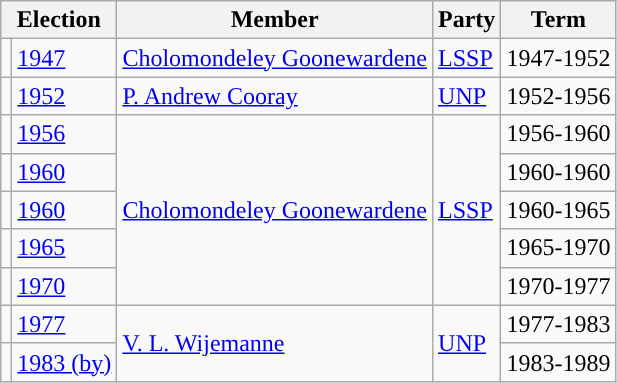<table class="wikitable">
<tr>
<th colspan="2">Election</th>
<th>Member</th>
<th>Party</th>
<th>Term</th>
</tr>
<tr>
<td style="background-color: "></td>
<td><a href='#'>1947</a></td>
<td><a href='#'>Cholomondeley Goonewardene</a></td>
<td><a href='#'>LSSP</a></td>
<td>1947-1952</td>
</tr>
<tr>
<td style="background-color: "></td>
<td><a href='#'>1952</a></td>
<td><a href='#'>P. Andrew Cooray</a></td>
<td><a href='#'>UNP</a></td>
<td>1952-1956</td>
</tr>
<tr>
<td style="background-color: "></td>
<td><a href='#'>1956</a></td>
<td rowspan=5><a href='#'>Cholomondeley Goonewardene</a></td>
<td rowspan=5><a href='#'>LSSP</a></td>
<td>1956-1960</td>
</tr>
<tr>
<td style="background-color: "></td>
<td><a href='#'>1960</a></td>
<td>1960-1960</td>
</tr>
<tr>
<td style="background-color: "></td>
<td><a href='#'>1960</a></td>
<td>1960-1965</td>
</tr>
<tr>
<td style="background-color: "></td>
<td><a href='#'>1965</a></td>
<td>1965-1970</td>
</tr>
<tr>
<td style="background-color: "></td>
<td><a href='#'>1970</a></td>
<td>1970-1977</td>
</tr>
<tr>
<td style="background-color: "></td>
<td><a href='#'>1977</a></td>
<td rowspan=2><a href='#'>V. L. Wijemanne</a></td>
<td rowspan=2><a href='#'>UNP</a></td>
<td>1977-1983</td>
</tr>
<tr>
<td style="background-color: "></td>
<td><a href='#'>1983 (by)</a></td>
<td>1983-1989</td>
</tr>
</table>
